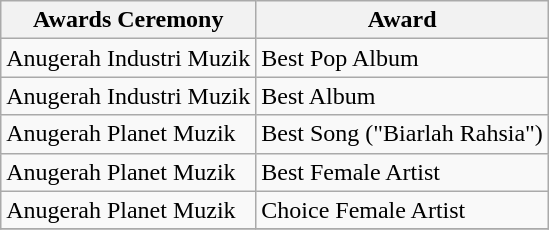<table class="wikitable">
<tr>
<th>Awards Ceremony</th>
<th>Award</th>
</tr>
<tr>
<td>Anugerah Industri Muzik</td>
<td>Best Pop Album</td>
</tr>
<tr>
<td>Anugerah Industri Muzik</td>
<td>Best Album</td>
</tr>
<tr>
<td>Anugerah Planet Muzik</td>
<td>Best Song ("Biarlah Rahsia")</td>
</tr>
<tr>
<td>Anugerah Planet Muzik</td>
<td>Best Female Artist</td>
</tr>
<tr>
<td>Anugerah Planet Muzik</td>
<td>Choice Female Artist</td>
</tr>
<tr>
</tr>
</table>
